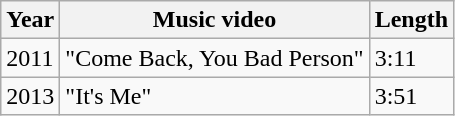<table class="wikitable">
<tr>
<th scope="col">Year</th>
<th>Music video</th>
<th>Length</th>
</tr>
<tr>
<td>2011</td>
<td>"Come Back, You Bad Person"</td>
<td>3:11</td>
</tr>
<tr>
<td>2013</td>
<td>"It's Me"</td>
<td>3:51</td>
</tr>
</table>
